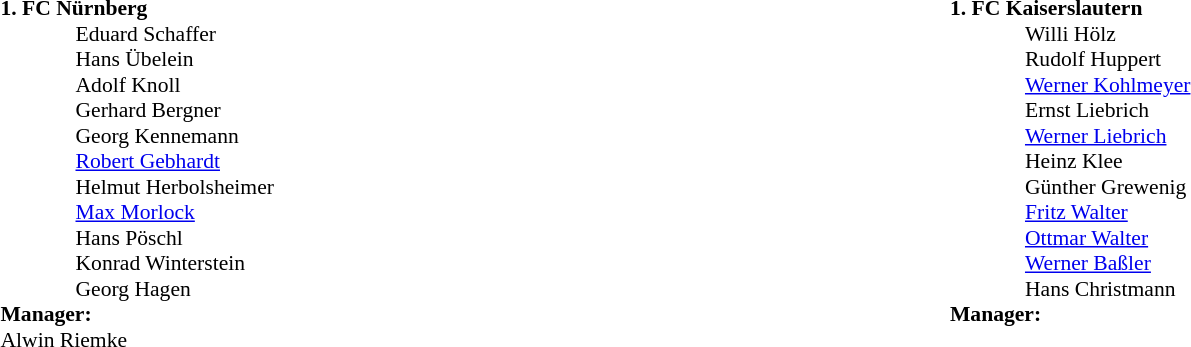<table width="100%">
<tr>
<td valign="top" width="50%"><br><table style="font-size: 90%" cellspacing="0" cellpadding="0">
<tr>
<td colspan="4"><strong>1. FC Nürnberg</strong></td>
</tr>
<tr>
<th width="25"></th>
<th width="25"></th>
</tr>
<tr>
<td></td>
<td><strong></strong></td>
<td> Eduard Schaffer</td>
</tr>
<tr>
<td></td>
<td><strong></strong></td>
<td> Hans Übelein</td>
</tr>
<tr>
<td></td>
<td><strong></strong></td>
<td> Adolf Knoll</td>
</tr>
<tr>
<td></td>
<td><strong></strong></td>
<td> Gerhard Bergner</td>
</tr>
<tr>
<td></td>
<td><strong></strong></td>
<td> Georg Kennemann</td>
</tr>
<tr>
<td></td>
<td><strong></strong></td>
<td> <a href='#'>Robert Gebhardt</a></td>
</tr>
<tr>
<td></td>
<td><strong></strong></td>
<td> Helmut Herbolsheimer</td>
</tr>
<tr>
<td></td>
<td><strong></strong></td>
<td> <a href='#'>Max Morlock</a></td>
</tr>
<tr>
<td></td>
<td><strong></strong></td>
<td> Hans Pöschl</td>
</tr>
<tr>
<td></td>
<td><strong></strong></td>
<td> Konrad Winterstein</td>
</tr>
<tr>
<td></td>
<td><strong></strong></td>
<td> Georg Hagen</td>
</tr>
<tr>
<td colspan=4><strong>Manager:</strong></td>
</tr>
<tr>
<td colspan="4"> Alwin Riemke</td>
</tr>
</table>
</td>
<td valign="top"></td>
<td valign="top" width="50%"><br><table style="font-size: 90%" cellspacing="0" cellpadding="0">
<tr>
<td colspan="4"><strong>1. FC Kaiserslautern</strong></td>
</tr>
<tr>
<th width="25"></th>
<th width="25"></th>
</tr>
<tr>
<td></td>
<td><strong></strong></td>
<td> Willi Hölz</td>
</tr>
<tr>
<td></td>
<td><strong></strong></td>
<td> Rudolf Huppert</td>
</tr>
<tr>
<td></td>
<td><strong></strong></td>
<td> <a href='#'>Werner Kohlmeyer</a></td>
</tr>
<tr>
<td></td>
<td><strong></strong></td>
<td> Ernst Liebrich</td>
</tr>
<tr>
<td></td>
<td><strong></strong></td>
<td> <a href='#'>Werner Liebrich</a></td>
</tr>
<tr>
<td></td>
<td><strong></strong></td>
<td> Heinz Klee</td>
</tr>
<tr>
<td></td>
<td><strong></strong></td>
<td> Günther Grewenig</td>
</tr>
<tr>
<td></td>
<td><strong></strong></td>
<td> <a href='#'>Fritz Walter</a></td>
</tr>
<tr>
<td></td>
<td><strong></strong></td>
<td> <a href='#'>Ottmar Walter</a></td>
</tr>
<tr>
<td></td>
<td><strong></strong></td>
<td> <a href='#'>Werner Baßler</a></td>
</tr>
<tr>
<td></td>
<td><strong></strong></td>
<td> Hans Christmann</td>
</tr>
<tr>
<td colspan=4><strong>Manager:</strong></td>
</tr>
<tr>
<td colspan="4"></td>
</tr>
</table>
</td>
</tr>
</table>
